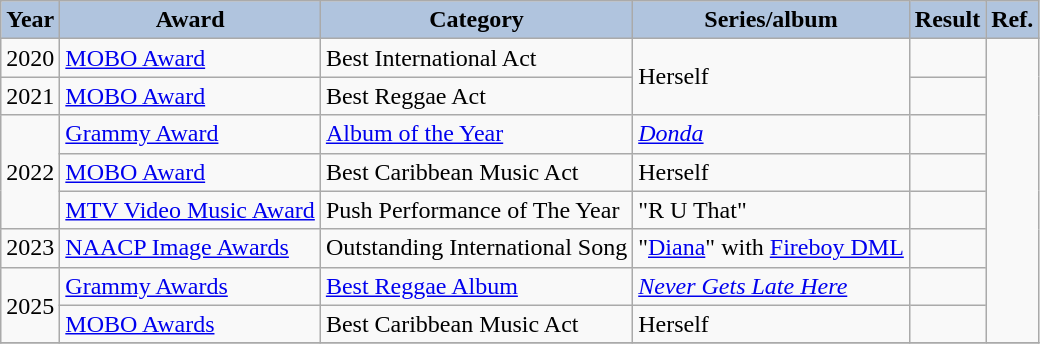<table class="wikitable">
<tr>
<th style="background:#b0c4de;">Year</th>
<th style="background:#b0c4de;">Award</th>
<th style="background:#b0c4de;">Category</th>
<th style="background:#b0c4de;">Series/album</th>
<th style="background:#b0c4de;">Result</th>
<th style="background:#b0c4de;">Ref.</th>
</tr>
<tr>
<td>2020</td>
<td><a href='#'>MOBO Award</a></td>
<td>Best International Act</td>
<td rowspan="2">Herself</td>
<td></td>
<td rowspan="8" align="center"></td>
</tr>
<tr>
<td>2021</td>
<td><a href='#'>MOBO Award</a></td>
<td>Best Reggae Act</td>
<td></td>
</tr>
<tr>
<td rowspan="3">2022</td>
<td><a href='#'>Grammy Award</a></td>
<td><a href='#'>Album of the Year</a></td>
<td><em><a href='#'>Donda</a></em></td>
<td></td>
</tr>
<tr>
<td><a href='#'>MOBO Award</a></td>
<td>Best Caribbean Music Act</td>
<td>Herself</td>
<td></td>
</tr>
<tr>
<td><a href='#'>MTV Video Music Award</a></td>
<td>Push Performance of The Year</td>
<td>"R U That"</td>
<td></td>
</tr>
<tr>
<td>2023</td>
<td><a href='#'>NAACP Image Awards</a></td>
<td>Outstanding International Song</td>
<td>"<a href='#'>Diana</a>" with <a href='#'>Fireboy DML</a></td>
<td></td>
</tr>
<tr>
<td rowspan="2">2025</td>
<td><a href='#'>Grammy Awards</a></td>
<td><a href='#'>Best Reggae Album</a></td>
<td><em><a href='#'>Never Gets Late Here</a></em></td>
<td></td>
</tr>
<tr>
<td><a href='#'>MOBO Awards</a></td>
<td>Best Caribbean Music Act</td>
<td>Herself</td>
<td></td>
</tr>
<tr>
</tr>
</table>
